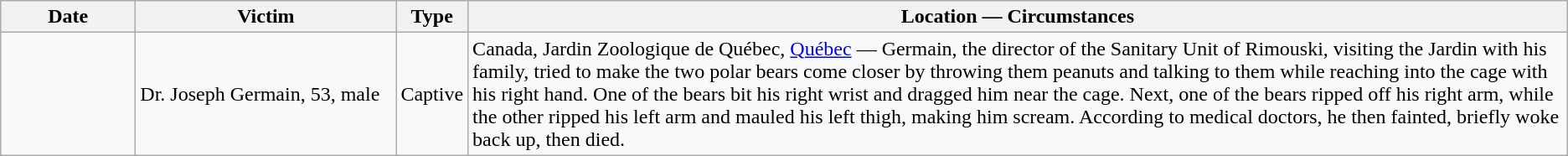<table class="wikitable sortable">
<tr>
<th style="width:100px;">Date</th>
<th style="width:200px;" class="unsortable">Victim</th>
<th class="unsortable">Type</th>
<th class="unsortable">Location — Circumstances</th>
</tr>
<tr>
<td></td>
<td>Dr. Joseph Germain, 53, male</td>
<td>Captive</td>
<td>Canada, Jardin Zoologique de Québec, <a href='#'>Québec</a> — Germain, the director of the Sanitary Unit of Rimouski, visiting the Jardin with his family, tried to make the two polar bears come closer by throwing them peanuts and talking to them while reaching into the cage with his right hand. One of the bears bit his right wrist and dragged him near the cage. Next, one of the bears ripped off his right arm, while the other ripped his left arm and mauled his left thigh, making him scream. According to medical doctors, he then fainted, briefly woke back up, then died.</td>
</tr>
</table>
